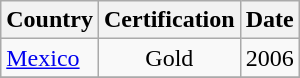<table class="wikitable sortable">
<tr>
<th>Country</th>
<th>Certification</th>
<th>Date</th>
</tr>
<tr>
<td><a href='#'>Mexico</a></td>
<td align="center">Gold</td>
<td align="center">2006</td>
</tr>
<tr>
</tr>
</table>
